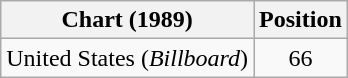<table class="wikitable sortable">
<tr>
<th align="left">Chart (1989)</th>
<th align="center">Position</th>
</tr>
<tr>
<td>United States (<em>Billboard</em>)</td>
<td style="text-align:center;">66</td>
</tr>
</table>
